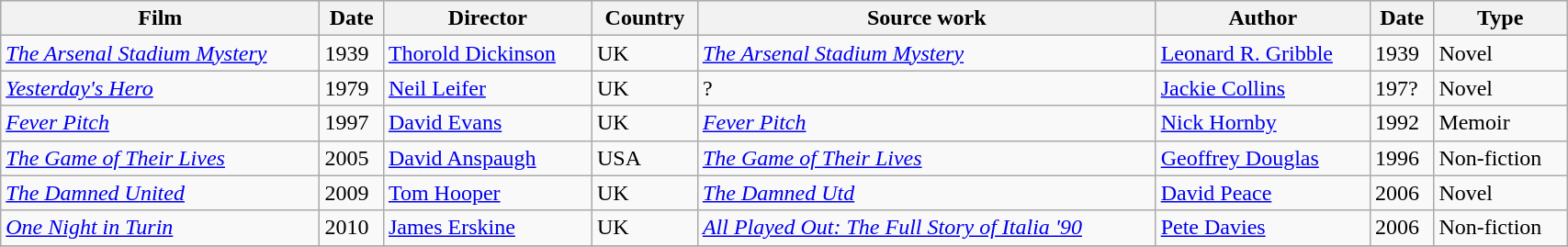<table class="wikitable" style=width:90%>
<tr style="background:#CCCCCC;">
<th>Film</th>
<th>Date</th>
<th>Director</th>
<th>Country</th>
<th>Source work</th>
<th>Author</th>
<th>Date</th>
<th>Type</th>
</tr>
<tr>
<td><em><a href='#'>The Arsenal Stadium Mystery</a></em></td>
<td>1939</td>
<td><a href='#'>Thorold Dickinson</a></td>
<td>UK</td>
<td><em><a href='#'>The Arsenal Stadium Mystery</a></em></td>
<td><a href='#'>Leonard R. Gribble</a></td>
<td>1939</td>
<td>Novel</td>
</tr>
<tr>
<td><em><a href='#'>Yesterday's Hero</a></em></td>
<td>1979</td>
<td><a href='#'>Neil Leifer</a></td>
<td>UK</td>
<td>?</td>
<td><a href='#'>Jackie Collins</a></td>
<td>197?</td>
<td>Novel</td>
</tr>
<tr>
<td><em><a href='#'>Fever Pitch</a></em></td>
<td>1997</td>
<td><a href='#'>David Evans</a></td>
<td>UK</td>
<td><em><a href='#'>Fever Pitch</a></em></td>
<td><a href='#'>Nick Hornby</a></td>
<td>1992</td>
<td>Memoir</td>
</tr>
<tr>
<td><em><a href='#'>The Game of Their Lives</a></em></td>
<td>2005</td>
<td><a href='#'>David Anspaugh</a></td>
<td>USA</td>
<td><em><a href='#'>The Game of Their Lives</a></em></td>
<td><a href='#'>Geoffrey Douglas</a></td>
<td>1996</td>
<td>Non-fiction</td>
</tr>
<tr>
<td><em><a href='#'>The Damned United</a></em></td>
<td>2009</td>
<td><a href='#'>Tom Hooper</a></td>
<td>UK</td>
<td><em><a href='#'>The Damned Utd</a></em></td>
<td><a href='#'>David Peace</a></td>
<td>2006</td>
<td>Novel</td>
</tr>
<tr>
<td><em><a href='#'>One Night in Turin</a></em></td>
<td>2010</td>
<td><a href='#'>James Erskine</a></td>
<td>UK</td>
<td><em><a href='#'>All Played Out: The Full Story of Italia '90</a></em></td>
<td><a href='#'>Pete Davies</a></td>
<td>2006</td>
<td>Non-fiction</td>
</tr>
<tr>
</tr>
</table>
